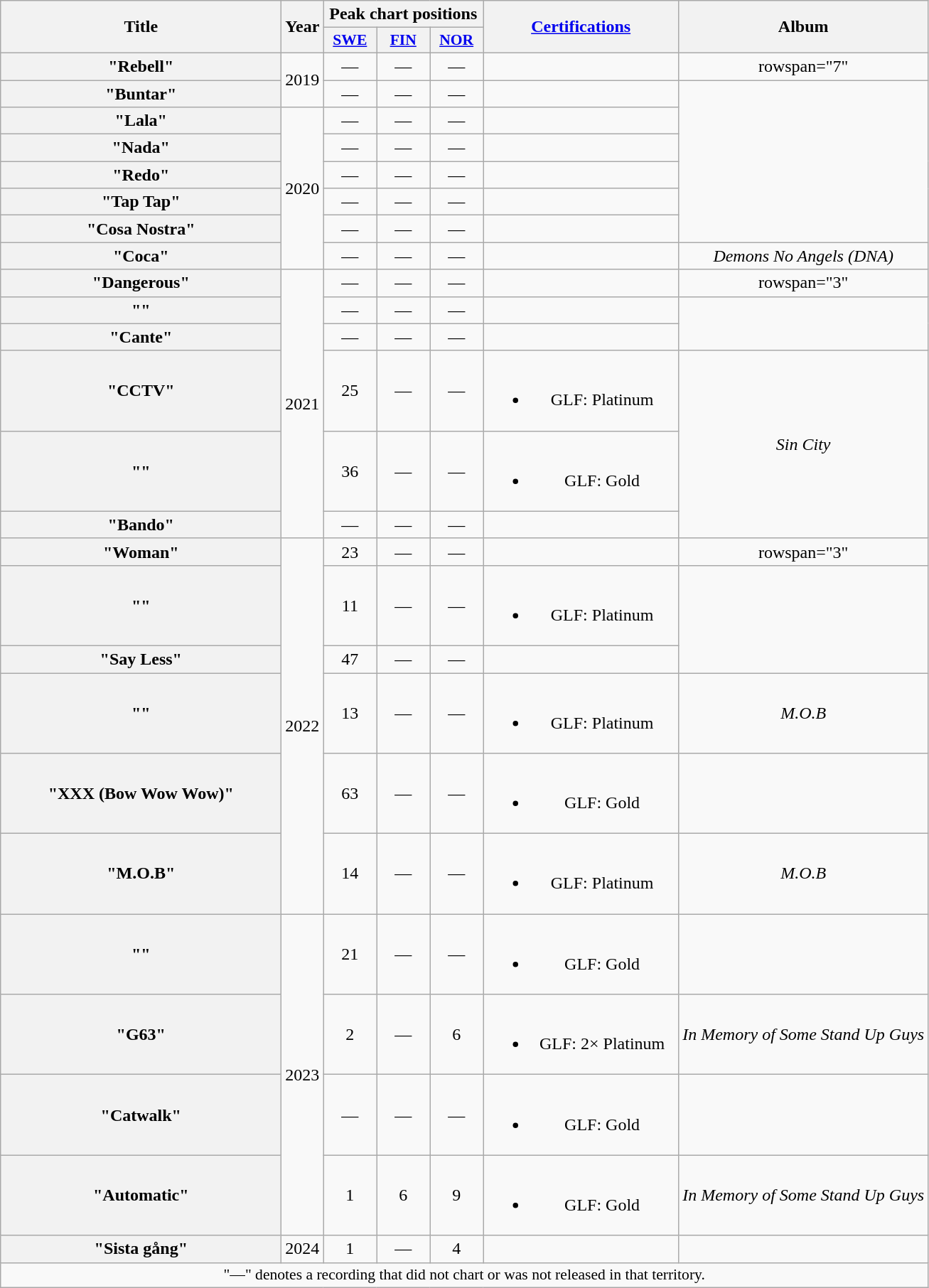<table class="wikitable plainrowheaders" style="text-align:center;">
<tr>
<th scope="col" rowspan="2" style="width:16em;">Title</th>
<th scope="col" rowspan="2">Year</th>
<th scope="col" colspan="3">Peak chart positions</th>
<th scope="col" rowspan="2" style="width:11em;"><a href='#'>Certifications</a></th>
<th scope="col" rowspan="2">Album</th>
</tr>
<tr>
<th scope="col" style="width:3em;font-size:90%;"><a href='#'>SWE</a><br></th>
<th scope="col" style="width:3em;font-size:90%;"><a href='#'>FIN</a><br></th>
<th scope="col" style="width:3em;font-size:90%;"><a href='#'>NOR</a><br></th>
</tr>
<tr>
<th scope="row">"Rebell"</th>
<td rowspan="2">2019</td>
<td>—</td>
<td>—</td>
<td>—</td>
<td></td>
<td>rowspan="7"</td>
</tr>
<tr>
<th scope="row">"Buntar"<br></th>
<td>—</td>
<td>—</td>
<td>—</td>
<td></td>
</tr>
<tr>
<th scope="row">"Lala"</th>
<td rowspan="6">2020</td>
<td>—</td>
<td>—</td>
<td>—</td>
<td></td>
</tr>
<tr>
<th scope="row">"Nada"</th>
<td>—</td>
<td>—</td>
<td>—</td>
<td></td>
</tr>
<tr>
<th scope="row">"Redo"</th>
<td>—</td>
<td>—</td>
<td>—</td>
<td></td>
</tr>
<tr>
<th scope="row">"Tap Tap"</th>
<td>—</td>
<td>—</td>
<td>—</td>
<td></td>
</tr>
<tr>
<th scope="row">"Cosa Nostra"<br></th>
<td>—</td>
<td>—</td>
<td>—</td>
<td></td>
</tr>
<tr>
<th scope="row">"Coca"</th>
<td>—</td>
<td>—</td>
<td>—</td>
<td></td>
<td><em>Demons No Angels (DNA)</em></td>
</tr>
<tr>
<th scope="row">"Dangerous"</th>
<td rowspan="6">2021</td>
<td>—</td>
<td>—</td>
<td>—</td>
<td></td>
<td>rowspan="3"</td>
</tr>
<tr>
<th scope="row">""</th>
<td>—</td>
<td>—</td>
<td>—</td>
<td></td>
</tr>
<tr>
<th scope="row">"Cante"</th>
<td>—</td>
<td>—</td>
<td>—</td>
<td></td>
</tr>
<tr>
<th scope="row">"CCTV"</th>
<td>25</td>
<td>—</td>
<td>—</td>
<td><br><ul><li>GLF: Platinum</li></ul></td>
<td rowspan="3"><em>Sin City</em></td>
</tr>
<tr>
<th scope="row">""</th>
<td>36</td>
<td>—</td>
<td>—</td>
<td><br><ul><li>GLF: Gold</li></ul></td>
</tr>
<tr>
<th scope="row">"Bando"</th>
<td>—</td>
<td>—</td>
<td>—</td>
<td></td>
</tr>
<tr>
<th scope="row">"Woman"</th>
<td rowspan="6">2022</td>
<td>23</td>
<td>—</td>
<td>—</td>
<td></td>
<td>rowspan="3"</td>
</tr>
<tr>
<th scope="row">""</th>
<td>11</td>
<td>—</td>
<td>—</td>
<td><br><ul><li>GLF: Platinum</li></ul></td>
</tr>
<tr>
<th scope="row">"Say Less"</th>
<td>47</td>
<td>—</td>
<td>—</td>
<td></td>
</tr>
<tr>
<th scope="row">""<br></th>
<td>13</td>
<td>—</td>
<td>—</td>
<td><br><ul><li>GLF: Platinum</li></ul></td>
<td><em>M.O.B</em></td>
</tr>
<tr>
<th scope="row">"XXX (Bow Wow Wow)"</th>
<td>63</td>
<td>—</td>
<td>—</td>
<td><br><ul><li>GLF: Gold</li></ul></td>
<td></td>
</tr>
<tr>
<th scope="row">"M.O.B"<br></th>
<td>14</td>
<td>—</td>
<td>—</td>
<td><br><ul><li>GLF: Platinum</li></ul></td>
<td><em>M.O.B</em></td>
</tr>
<tr>
<th scope="row">""<br></th>
<td rowspan="4">2023</td>
<td>21</td>
<td>—</td>
<td>—</td>
<td><br><ul><li>GLF: Gold</li></ul></td>
<td></td>
</tr>
<tr>
<th scope="row">"G63"</th>
<td>2</td>
<td>—</td>
<td>6</td>
<td><br><ul><li>GLF: 2× Platinum</li></ul></td>
<td><em>In Memory of Some Stand Up Guys</em></td>
</tr>
<tr>
<th scope="row">"Catwalk"</th>
<td>—</td>
<td>—</td>
<td>—</td>
<td><br><ul><li>GLF: Gold</li></ul></td>
<td></td>
</tr>
<tr>
<th scope="row">"Automatic"</th>
<td>1</td>
<td>6</td>
<td>9</td>
<td><br><ul><li>GLF: Gold</li></ul></td>
<td><em>In Memory of Some Stand Up Guys</em></td>
</tr>
<tr>
<th scope="row">"Sista gång"</th>
<td>2024</td>
<td>1</td>
<td>—</td>
<td>4<br></td>
<td></td>
<td></td>
</tr>
<tr>
<td colspan="11" style="font-size:90%">"—" denotes a recording that did not chart or was not released in that territory.</td>
</tr>
</table>
